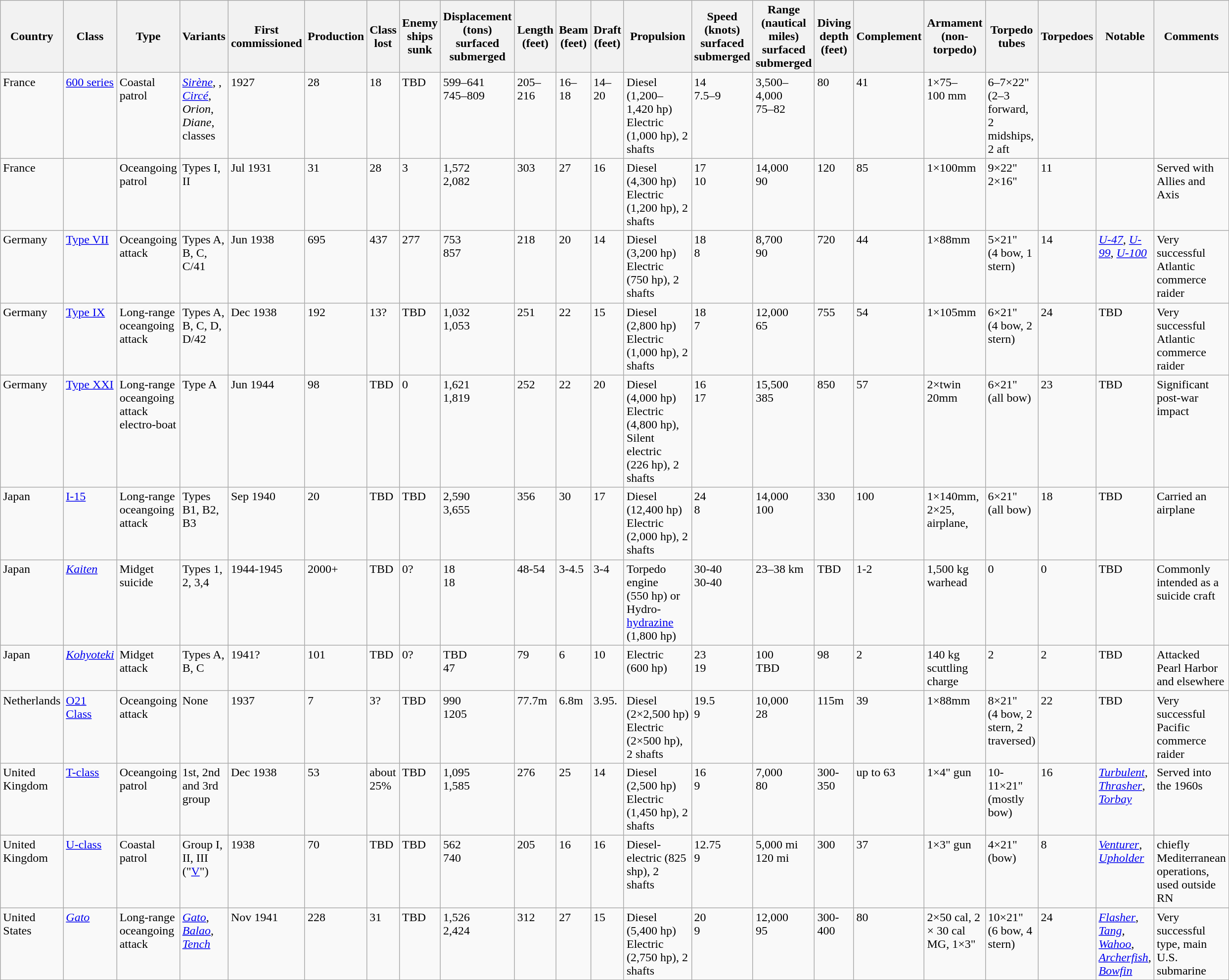<table class="wikitable border=1">
<tr>
<th>Country</th>
<th>Class</th>
<th>Type</th>
<th>Variants</th>
<th>First commissioned</th>
<th>Production</th>
<th>Class lost</th>
<th>Enemy ships sunk</th>
<th>Displacement (tons)<br>surfaced<br>submerged</th>
<th>Length (feet)</th>
<th>Beam (feet)</th>
<th>Draft (feet)</th>
<th>Propulsion</th>
<th>Speed (knots)<br>surfaced<br>submerged</th>
<th>Range (nautical miles)<br>surfaced<br>submerged</th>
<th>Diving depth (feet)</th>
<th>Complement</th>
<th>Armament<br>(non-torpedo)</th>
<th>Torpedo tubes</th>
<th>Torpedoes</th>
<th>Notable</th>
<th>Comments</th>
</tr>
<tr valign="top">
<td>France</td>
<td><a href='#'>600 series</a></td>
<td>Coastal patrol</td>
<td><a href='#'><em>Sirène</em></a>, , <a href='#'><em>Circé</em></a>, <em>Orion</em>, <em>Diane</em>,  classes</td>
<td>1927</td>
<td>28</td>
<td>18</td>
<td>TBD</td>
<td>599–641<br>745–809</td>
<td>205–216</td>
<td>16–18</td>
<td>14–20</td>
<td>Diesel (1,200–1,420 hp) Electric (1,000 hp), 2 shafts</td>
<td>14<br>7.5–9</td>
<td>3,500–4,000<br>75–82</td>
<td>80</td>
<td>41</td>
<td>1×75–100 mm</td>
<td>6–7×22"<br>(2–3 forward, 2 midships, 2 aft</td>
<td></td>
<td></td>
</tr>
<tr valign="top">
<td>France</td>
<td></td>
<td>Oceangoing patrol</td>
<td>Types I, II</td>
<td>Jul 1931</td>
<td>31</td>
<td>28</td>
<td>3</td>
<td>1,572<br>2,082</td>
<td>303</td>
<td>27</td>
<td>16</td>
<td>Diesel (4,300 hp) Electric (1,200 hp), 2 shafts</td>
<td>17<br>10</td>
<td>14,000<br>90</td>
<td>120</td>
<td>85</td>
<td>1×100mm</td>
<td>9×22"<br>2×16"<br></td>
<td>11</td>
<td></td>
<td>Served with Allies and Axis</td>
</tr>
<tr valign="top">
<td>Germany</td>
<td><a href='#'>Type VII</a></td>
<td>Oceangoing attack</td>
<td>Types A, B, C, C/41</td>
<td>Jun 1938</td>
<td>695</td>
<td>437</td>
<td>277</td>
<td>753<br>857</td>
<td>218</td>
<td>20</td>
<td>14</td>
<td>Diesel (3,200 hp) Electric (750 hp), 2 shafts</td>
<td>18<br>8</td>
<td>8,700<br>90</td>
<td>720</td>
<td>44</td>
<td>1×88mm</td>
<td>5×21"<br> (4 bow, 1 stern)</td>
<td>14</td>
<td><a href='#'><em>U-47</em></a>, <a href='#'><em>U-99</em></a>, <a href='#'><em>U-100</em></a></td>
<td>Very successful Atlantic commerce raider</td>
</tr>
<tr valign="top">
<td>Germany</td>
<td><a href='#'>Type IX</a></td>
<td>Long-range oceangoing attack</td>
<td>Types A, B, C, D, D/42</td>
<td>Dec 1938</td>
<td>192</td>
<td>13?</td>
<td>TBD</td>
<td>1,032<br>1,053</td>
<td>251</td>
<td>22</td>
<td>15</td>
<td>Diesel (2,800 hp) Electric (1,000 hp), 2 shafts</td>
<td>18<br>7</td>
<td>12,000<br>65</td>
<td>755</td>
<td>54</td>
<td>1×105mm</td>
<td>6×21"<br> (4 bow, 2 stern)</td>
<td>24</td>
<td>TBD</td>
<td>Very successful Atlantic commerce raider</td>
</tr>
<tr valign="top">
<td>Germany</td>
<td><a href='#'>Type XXI</a></td>
<td>Long-range oceangoing attack electro-boat</td>
<td>Type A</td>
<td>Jun 1944</td>
<td>98</td>
<td>TBD</td>
<td>0</td>
<td>1,621<br>1,819</td>
<td>252</td>
<td>22</td>
<td>20</td>
<td>Diesel (4,000 hp) Electric (4,800 hp), Silent electric (226 hp), 2 shafts</td>
<td>16<br>17</td>
<td>15,500<br>385</td>
<td>850</td>
<td>57</td>
<td>2×twin 20mm</td>
<td>6×21"<br> (all bow)</td>
<td>23</td>
<td>TBD</td>
<td>Significant post-war impact</td>
</tr>
<tr valign="top">
<td>Japan</td>
<td><a href='#'>I-15</a></td>
<td>Long-range oceangoing attack</td>
<td>Types B1, B2, B3</td>
<td>Sep 1940</td>
<td>20</td>
<td>TBD</td>
<td>TBD</td>
<td>2,590<br>3,655</td>
<td>356</td>
<td>30</td>
<td>17</td>
<td>Diesel (12,400 hp) Electric (2,000 hp), 2 shafts</td>
<td>24<br>8</td>
<td>14,000<br>100</td>
<td>330</td>
<td>100</td>
<td>1×140mm, 2×25, airplane,</td>
<td>6×21"<br> (all bow)</td>
<td>18</td>
<td>TBD</td>
<td>Carried an airplane</td>
</tr>
<tr valign="top">
<td>Japan</td>
<td><em><a href='#'>Kaiten</a></em></td>
<td>Midget suicide</td>
<td>Types 1, 2, 3,4</td>
<td>1944-1945</td>
<td>2000+</td>
<td>TBD</td>
<td>0?</td>
<td>18<br>18</td>
<td>48-54</td>
<td>3-4.5</td>
<td>3-4</td>
<td>Torpedo engine (550 hp) or Hydro-<a href='#'>hydrazine</a> (1,800 hp)</td>
<td>30-40<br>30-40</td>
<td>23–38 km</td>
<td>TBD</td>
<td>1-2</td>
<td>1,500 kg warhead</td>
<td>0</td>
<td>0</td>
<td>TBD</td>
<td>Commonly intended as a suicide craft</td>
</tr>
<tr valign="top">
<td>Japan</td>
<td><a href='#'><em>Kohyoteki</em></a></td>
<td>Midget attack</td>
<td>Types A, B, C</td>
<td>1941?</td>
<td>101</td>
<td>TBD</td>
<td>0?</td>
<td>TBD<br>47</td>
<td>79</td>
<td>6</td>
<td>10</td>
<td>Electric (600 hp)</td>
<td>23<br>19</td>
<td>100<br>TBD</td>
<td>98</td>
<td>2</td>
<td>140 kg scuttling charge</td>
<td>2</td>
<td>2</td>
<td>TBD</td>
<td>Attacked Pearl Harbor and elsewhere</td>
</tr>
<tr valign="top">
<td>Netherlands</td>
<td><a href='#'>O21 Class</a></td>
<td>Oceangoing attack</td>
<td>None</td>
<td>1937</td>
<td>7</td>
<td>3?</td>
<td>TBD</td>
<td>990<br>1205</td>
<td>77.7m</td>
<td>6.8m</td>
<td>3.95.</td>
<td>Diesel (2×2,500 hp) Electric (2×500 hp), 2 shafts</td>
<td>19.5<br>9</td>
<td>10,000<br>28</td>
<td>115m</td>
<td>39</td>
<td>1×88mm</td>
<td>8×21"<br> (4 bow, 2 stern, 2 traversed)</td>
<td>22</td>
<td>TBD</td>
<td>Very successful Pacific commerce raider</td>
</tr>
<tr valign="top">
<td>United Kingdom</td>
<td><a href='#'>T-class</a></td>
<td>Oceangoing patrol</td>
<td>1st, 2nd and 3rd group</td>
<td>Dec 1938</td>
<td>53</td>
<td>about 25%</td>
<td>TBD</td>
<td>1,095<br>1,585</td>
<td>276</td>
<td>25</td>
<td>14</td>
<td>Diesel (2,500 hp) Electric (1,450 hp), 2 shafts</td>
<td>16<br>9</td>
<td>7,000<br>80</td>
<td>300-350</td>
<td>up to 63</td>
<td>1×4" gun</td>
<td>10-11×21"<br>(mostly bow)</td>
<td>16</td>
<td><a href='#'><em>Turbulent</em></a>, <a href='#'><em>Thrasher</em></a>, <a href='#'><em>Torbay</em></a></td>
<td>Served into the 1960s</td>
</tr>
<tr valign="top">
<td>United Kingdom</td>
<td><a href='#'>U-class</a></td>
<td>Coastal patrol</td>
<td>Group I, II, III ("<a href='#'>V</a>")</td>
<td>1938</td>
<td>70</td>
<td>TBD</td>
<td>TBD</td>
<td>562<br>740</td>
<td>205</td>
<td>16</td>
<td>16</td>
<td>Diesel-electric (825 shp), 2 shafts</td>
<td>12.75<br>9</td>
<td>5,000 mi<br>120 mi</td>
<td>300</td>
<td>37</td>
<td>1×3" gun</td>
<td>4×21"<br>(bow)</td>
<td>8</td>
<td><a href='#'><em>Venturer</em></a>, <a href='#'><em>Upholder</em></a></td>
<td>chiefly Mediterranean operations, used outside RN</td>
</tr>
<tr valign="top">
<td>United States</td>
<td><a href='#'><em>Gato</em></a></td>
<td>Long-range oceangoing attack</td>
<td><a href='#'><em>Gato</em></a>, <a href='#'><em>Balao</em></a>,  <a href='#'><em>Tench</em></a></td>
<td>Nov 1941</td>
<td>228</td>
<td>31</td>
<td>TBD</td>
<td>1,526<br>2,424</td>
<td>312</td>
<td>27</td>
<td>15</td>
<td>Diesel (5,400 hp) Electric (2,750 hp), 2 shafts</td>
<td>20<br>9</td>
<td>12,000<br>95</td>
<td>300-400</td>
<td>80</td>
<td>2×50 cal, 2 × 30 cal MG, 1×3"</td>
<td>10×21"<br> (6 bow, 4 stern)</td>
<td>24</td>
<td><a href='#'><em>Flasher</em></a>, <a href='#'><em>Tang</em></a>, <a href='#'><em>Wahoo</em></a>, <a href='#'><em>Archerfish</em></a>, <a href='#'><em>Bowfin</em></a></td>
<td>Very successful type, main U.S. submarine</td>
</tr>
<tr>
</tr>
</table>
